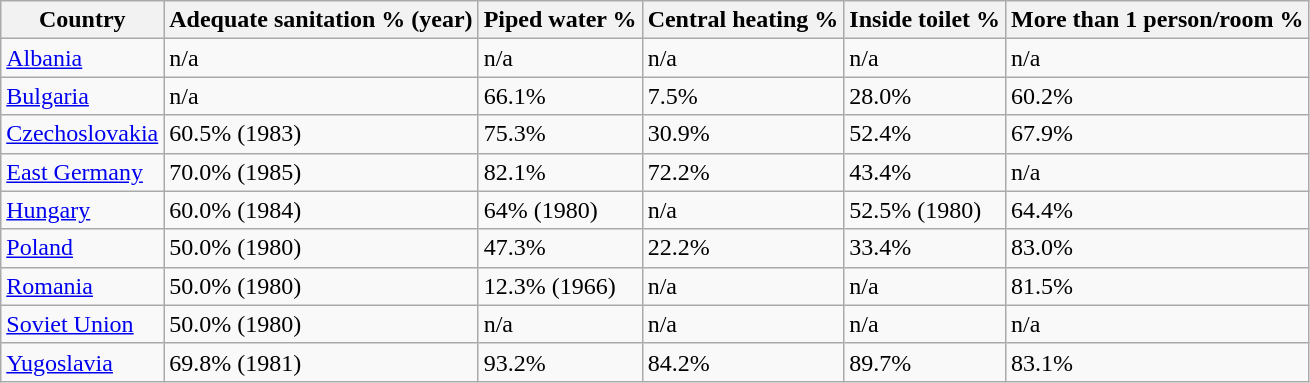<table class="wikitable" style="text-align: left">
<tr>
<th>Country</th>
<th>Adequate sanitation % (year)</th>
<th>Piped water %</th>
<th>Central heating %</th>
<th>Inside toilet %</th>
<th>More than 1 person/room %</th>
</tr>
<tr>
<td align=left><a href='#'>Albania</a></td>
<td>n/a</td>
<td>n/a</td>
<td>n/a</td>
<td>n/a</td>
<td>n/a</td>
</tr>
<tr>
<td align=left><a href='#'>Bulgaria</a></td>
<td>n/a</td>
<td>66.1%</td>
<td>7.5%</td>
<td>28.0%</td>
<td>60.2%</td>
</tr>
<tr>
<td align=left><a href='#'>Czechoslovakia</a></td>
<td>60.5% (1983)</td>
<td>75.3%</td>
<td>30.9%</td>
<td>52.4%</td>
<td>67.9%</td>
</tr>
<tr>
<td align=left><a href='#'>East Germany</a></td>
<td>70.0% (1985)</td>
<td>82.1%</td>
<td>72.2%</td>
<td>43.4%</td>
<td>n/a</td>
</tr>
<tr>
<td align=left><a href='#'>Hungary</a></td>
<td>60.0% (1984)</td>
<td>64% (1980)</td>
<td>n/a</td>
<td>52.5% (1980)</td>
<td>64.4%</td>
</tr>
<tr>
<td align=left><a href='#'>Poland</a></td>
<td>50.0% (1980)</td>
<td>47.3%</td>
<td>22.2%</td>
<td>33.4%</td>
<td>83.0%</td>
</tr>
<tr>
<td align=left><a href='#'>Romania</a></td>
<td>50.0% (1980)</td>
<td>12.3% (1966)</td>
<td>n/a</td>
<td>n/a</td>
<td>81.5%</td>
</tr>
<tr>
<td align=left><a href='#'>Soviet Union</a></td>
<td>50.0% (1980)</td>
<td>n/a</td>
<td>n/a</td>
<td>n/a</td>
<td>n/a</td>
</tr>
<tr>
<td align=left><a href='#'>Yugoslavia</a></td>
<td>69.8% (1981)</td>
<td>93.2%</td>
<td>84.2%</td>
<td>89.7%</td>
<td>83.1%</td>
</tr>
</table>
